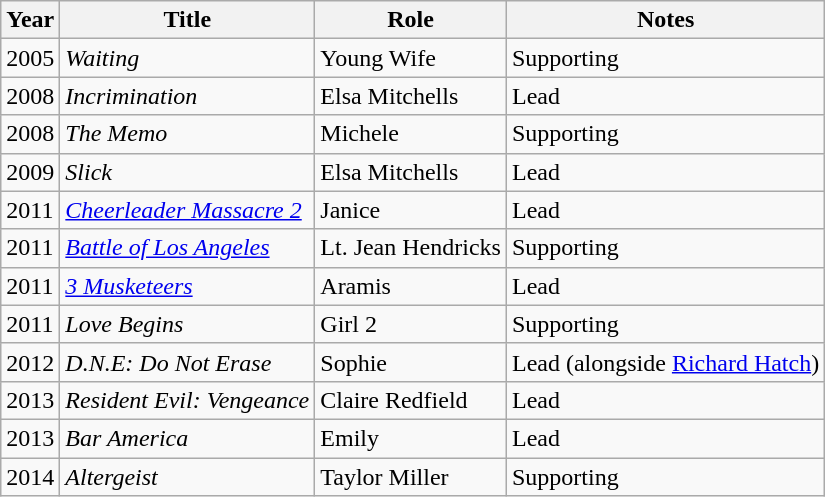<table class="wikitable sortable">
<tr>
<th>Year</th>
<th>Title</th>
<th class="unsortable">Role</th>
<th class="unsortable">Notes</th>
</tr>
<tr>
<td>2005</td>
<td><em>Waiting</em></td>
<td>Young Wife</td>
<td>Supporting</td>
</tr>
<tr>
<td>2008</td>
<td><em>Incrimination</em></td>
<td>Elsa Mitchells</td>
<td>Lead</td>
</tr>
<tr>
<td>2008</td>
<td><em>The Memo</em></td>
<td>Michele</td>
<td>Supporting</td>
</tr>
<tr>
<td>2009</td>
<td><em>Slick</em></td>
<td>Elsa Mitchells</td>
<td>Lead</td>
</tr>
<tr>
<td>2011</td>
<td><em><a href='#'>Cheerleader Massacre 2</a></em></td>
<td>Janice</td>
<td>Lead</td>
</tr>
<tr>
<td>2011</td>
<td><em><a href='#'>Battle of Los Angeles</a></em></td>
<td>Lt. Jean Hendricks</td>
<td>Supporting</td>
</tr>
<tr>
<td>2011</td>
<td><em><a href='#'>3 Musketeers</a></em></td>
<td>Aramis</td>
<td>Lead</td>
</tr>
<tr>
<td>2011</td>
<td><em>Love Begins</em></td>
<td>Girl 2</td>
<td>Supporting</td>
</tr>
<tr>
<td>2012</td>
<td><em>D.N.E: Do Not Erase</em></td>
<td>Sophie</td>
<td>Lead (alongside <a href='#'>Richard Hatch</a>)</td>
</tr>
<tr>
<td>2013</td>
<td><em>Resident Evil: Vengeance</em></td>
<td>Claire Redfield</td>
<td>Lead</td>
</tr>
<tr>
<td>2013</td>
<td><em>Bar America</em></td>
<td>Emily</td>
<td>Lead</td>
</tr>
<tr>
<td>2014</td>
<td><em>Altergeist</em></td>
<td>Taylor Miller</td>
<td>Supporting</td>
</tr>
</table>
